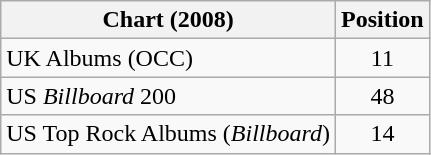<table class="wikitable plainrowheaders sortable">
<tr>
<th scope="col">Chart (2008)</th>
<th scope="col">Position</th>
</tr>
<tr>
<td>UK Albums (OCC)</td>
<td align="center">11</td>
</tr>
<tr>
<td>US <em>Billboard</em> 200</td>
<td align="center">48</td>
</tr>
<tr>
<td>US Top Rock Albums (<em>Billboard</em>)</td>
<td align="center">14</td>
</tr>
</table>
